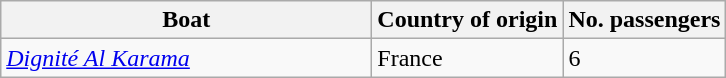<table class="wikitable sortable" style="margin-left:left;margin-right:auto">
<tr>
<th style="width:15em;">Boat</th>
<th>Country of origin</th>
<th>No. passengers</th>
</tr>
<tr>
<td><em><a href='#'>Dignité Al Karama</a></em></td>
<td>France</td>
<td>6</td>
</tr>
</table>
